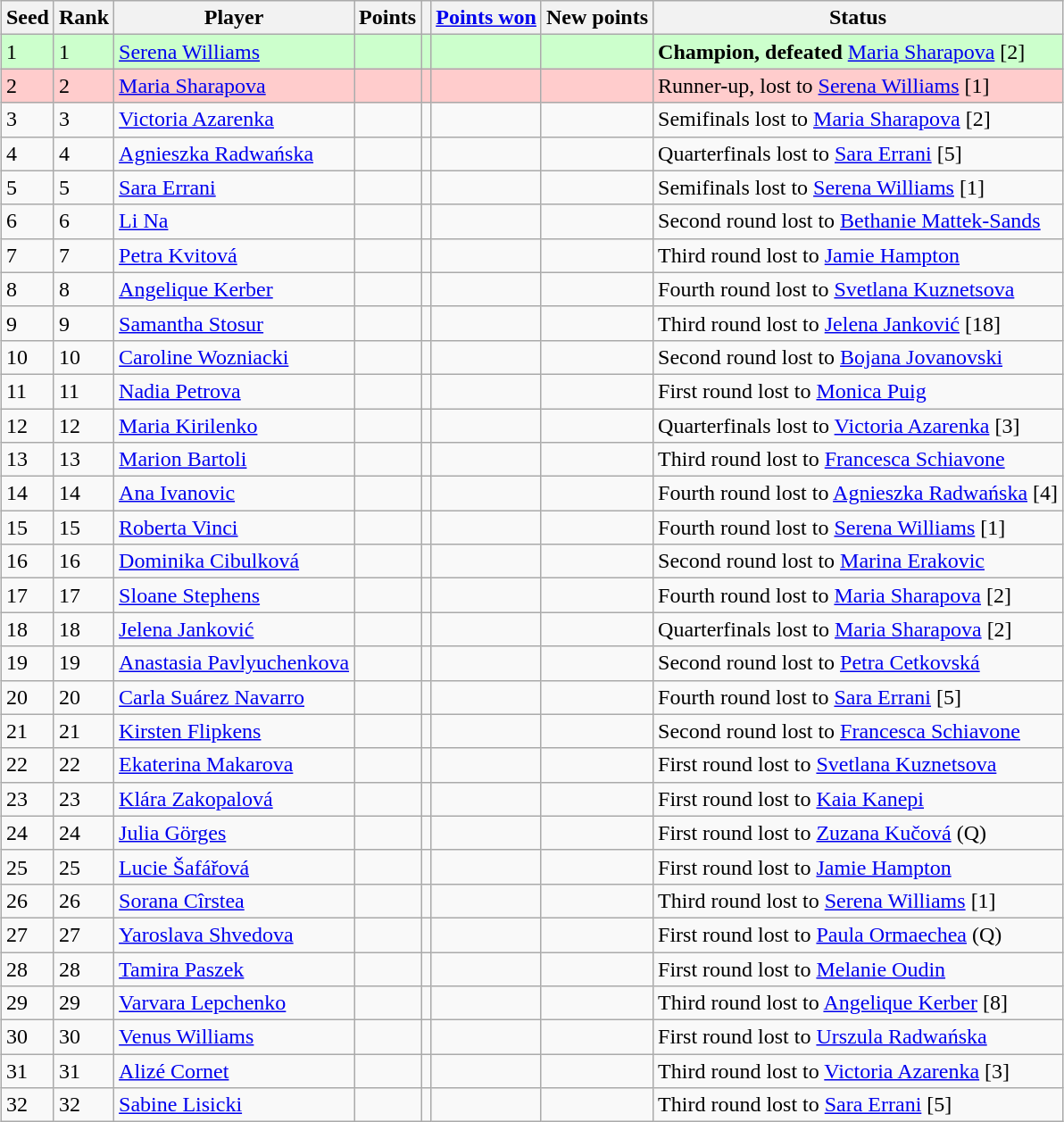<table class="wikitable sortable" style="margin:1em auto;">
<tr>
<th>Seed</th>
<th>Rank</th>
<th>Player</th>
<th>Points</th>
<th></th>
<th><a href='#'>Points won</a></th>
<th>New points</th>
<th>Status</th>
</tr>
<tr style="background:#cfc;">
<td>1</td>
<td>1</td>
<td> <a href='#'>Serena Williams</a></td>
<td></td>
<td></td>
<td></td>
<td></td>
<td><strong>Champion, defeated</strong>  <a href='#'>Maria Sharapova</a> [2]</td>
</tr>
<tr style="background:#fcc;">
<td>2</td>
<td>2</td>
<td> <a href='#'>Maria Sharapova</a></td>
<td></td>
<td></td>
<td></td>
<td></td>
<td>Runner-up, lost to  <a href='#'>Serena Williams</a> [1]</td>
</tr>
<tr>
<td>3</td>
<td>3</td>
<td> <a href='#'>Victoria Azarenka</a></td>
<td></td>
<td></td>
<td></td>
<td></td>
<td>Semifinals lost to  <a href='#'>Maria Sharapova</a> [2]</td>
</tr>
<tr>
<td>4</td>
<td>4</td>
<td> <a href='#'>Agnieszka Radwańska</a></td>
<td></td>
<td></td>
<td></td>
<td></td>
<td>Quarterfinals lost to  <a href='#'>Sara Errani</a> [5]</td>
</tr>
<tr>
<td>5</td>
<td>5</td>
<td> <a href='#'>Sara Errani</a></td>
<td></td>
<td></td>
<td></td>
<td></td>
<td>Semifinals lost to  <a href='#'>Serena Williams</a> [1]</td>
</tr>
<tr>
<td>6</td>
<td>6</td>
<td> <a href='#'>Li Na</a></td>
<td></td>
<td></td>
<td></td>
<td></td>
<td>Second round lost to  <a href='#'>Bethanie Mattek-Sands</a></td>
</tr>
<tr>
<td>7</td>
<td>7</td>
<td> <a href='#'>Petra Kvitová</a></td>
<td></td>
<td></td>
<td></td>
<td></td>
<td>Third round lost to  <a href='#'>Jamie Hampton</a></td>
</tr>
<tr>
<td>8</td>
<td>8</td>
<td> <a href='#'>Angelique Kerber</a></td>
<td></td>
<td></td>
<td></td>
<td></td>
<td>Fourth round lost to  <a href='#'>Svetlana Kuznetsova</a></td>
</tr>
<tr>
<td>9</td>
<td>9</td>
<td> <a href='#'>Samantha Stosur</a></td>
<td></td>
<td></td>
<td></td>
<td></td>
<td>Third round lost to  <a href='#'>Jelena Janković</a> [18]</td>
</tr>
<tr>
<td>10</td>
<td>10</td>
<td> <a href='#'>Caroline Wozniacki</a></td>
<td></td>
<td></td>
<td></td>
<td></td>
<td>Second round lost to  <a href='#'>Bojana Jovanovski</a></td>
</tr>
<tr>
<td>11</td>
<td>11</td>
<td> <a href='#'>Nadia Petrova</a></td>
<td></td>
<td></td>
<td></td>
<td></td>
<td>First round lost to  <a href='#'>Monica Puig</a></td>
</tr>
<tr>
<td>12</td>
<td>12</td>
<td> <a href='#'>Maria Kirilenko</a></td>
<td></td>
<td></td>
<td></td>
<td></td>
<td>Quarterfinals lost to  <a href='#'>Victoria Azarenka</a> [3]</td>
</tr>
<tr>
<td>13</td>
<td>13</td>
<td> <a href='#'>Marion Bartoli</a></td>
<td></td>
<td></td>
<td></td>
<td></td>
<td>Third round lost to  <a href='#'>Francesca Schiavone</a></td>
</tr>
<tr>
<td>14</td>
<td>14</td>
<td> <a href='#'>Ana Ivanovic</a></td>
<td></td>
<td></td>
<td></td>
<td></td>
<td>Fourth round lost to  <a href='#'>Agnieszka Radwańska</a> [4]</td>
</tr>
<tr>
<td>15</td>
<td>15</td>
<td> <a href='#'>Roberta Vinci</a></td>
<td></td>
<td></td>
<td></td>
<td></td>
<td>Fourth round lost to  <a href='#'>Serena Williams</a> [1]</td>
</tr>
<tr>
<td>16</td>
<td>16</td>
<td> <a href='#'>Dominika Cibulková</a></td>
<td></td>
<td></td>
<td></td>
<td></td>
<td>Second round lost to  <a href='#'>Marina Erakovic</a></td>
</tr>
<tr>
<td>17</td>
<td>17</td>
<td> <a href='#'>Sloane Stephens</a></td>
<td></td>
<td></td>
<td></td>
<td></td>
<td>Fourth round lost to  <a href='#'>Maria Sharapova</a> [2]</td>
</tr>
<tr>
<td>18</td>
<td>18</td>
<td> <a href='#'>Jelena Janković</a></td>
<td></td>
<td></td>
<td></td>
<td></td>
<td>Quarterfinals lost to  <a href='#'>Maria Sharapova</a> [2]</td>
</tr>
<tr>
<td>19</td>
<td>19</td>
<td> <a href='#'>Anastasia Pavlyuchenkova</a></td>
<td></td>
<td></td>
<td></td>
<td></td>
<td>Second round lost to  <a href='#'>Petra Cetkovská</a></td>
</tr>
<tr>
<td>20</td>
<td>20</td>
<td> <a href='#'>Carla Suárez Navarro</a></td>
<td></td>
<td></td>
<td></td>
<td></td>
<td>Fourth round lost to  <a href='#'>Sara Errani</a> [5]</td>
</tr>
<tr>
<td>21</td>
<td>21</td>
<td> <a href='#'>Kirsten Flipkens</a></td>
<td></td>
<td></td>
<td></td>
<td></td>
<td>Second round lost to  <a href='#'>Francesca Schiavone</a></td>
</tr>
<tr>
<td>22</td>
<td>22</td>
<td> <a href='#'>Ekaterina Makarova</a></td>
<td></td>
<td></td>
<td></td>
<td></td>
<td>First round lost to  <a href='#'>Svetlana Kuznetsova</a></td>
</tr>
<tr>
<td>23</td>
<td>23</td>
<td> <a href='#'>Klára Zakopalová</a></td>
<td></td>
<td></td>
<td></td>
<td></td>
<td>First round lost to  <a href='#'>Kaia Kanepi</a></td>
</tr>
<tr>
<td>24</td>
<td>24</td>
<td> <a href='#'>Julia Görges</a></td>
<td></td>
<td></td>
<td></td>
<td></td>
<td>First round lost to  <a href='#'>Zuzana Kučová</a> (Q)</td>
</tr>
<tr>
<td>25</td>
<td>25</td>
<td> <a href='#'>Lucie Šafářová</a></td>
<td></td>
<td></td>
<td></td>
<td></td>
<td>First round lost to  <a href='#'>Jamie Hampton</a></td>
</tr>
<tr>
<td>26</td>
<td>26</td>
<td> <a href='#'>Sorana Cîrstea</a></td>
<td></td>
<td></td>
<td></td>
<td></td>
<td>Third round lost to  <a href='#'>Serena Williams</a> [1]</td>
</tr>
<tr>
<td>27</td>
<td>27</td>
<td> <a href='#'>Yaroslava Shvedova</a></td>
<td></td>
<td></td>
<td></td>
<td></td>
<td>First round lost to  <a href='#'>Paula Ormaechea</a> (Q)</td>
</tr>
<tr>
<td>28</td>
<td>28</td>
<td> <a href='#'>Tamira Paszek</a></td>
<td></td>
<td></td>
<td></td>
<td></td>
<td>First round lost to  <a href='#'>Melanie Oudin</a></td>
</tr>
<tr>
<td>29</td>
<td>29</td>
<td> <a href='#'>Varvara Lepchenko</a></td>
<td></td>
<td></td>
<td></td>
<td></td>
<td>Third round lost to  <a href='#'>Angelique Kerber</a> [8]</td>
</tr>
<tr>
<td>30</td>
<td>30</td>
<td> <a href='#'>Venus Williams</a></td>
<td></td>
<td></td>
<td></td>
<td></td>
<td>First round lost to  <a href='#'>Urszula Radwańska</a></td>
</tr>
<tr>
<td>31</td>
<td>31</td>
<td> <a href='#'>Alizé Cornet</a></td>
<td></td>
<td></td>
<td></td>
<td></td>
<td>Third round lost to  <a href='#'>Victoria Azarenka</a> [3]</td>
</tr>
<tr>
<td>32</td>
<td>32</td>
<td> <a href='#'>Sabine Lisicki</a></td>
<td></td>
<td></td>
<td></td>
<td></td>
<td>Third round lost to  <a href='#'>Sara Errani</a> [5]</td>
</tr>
</table>
